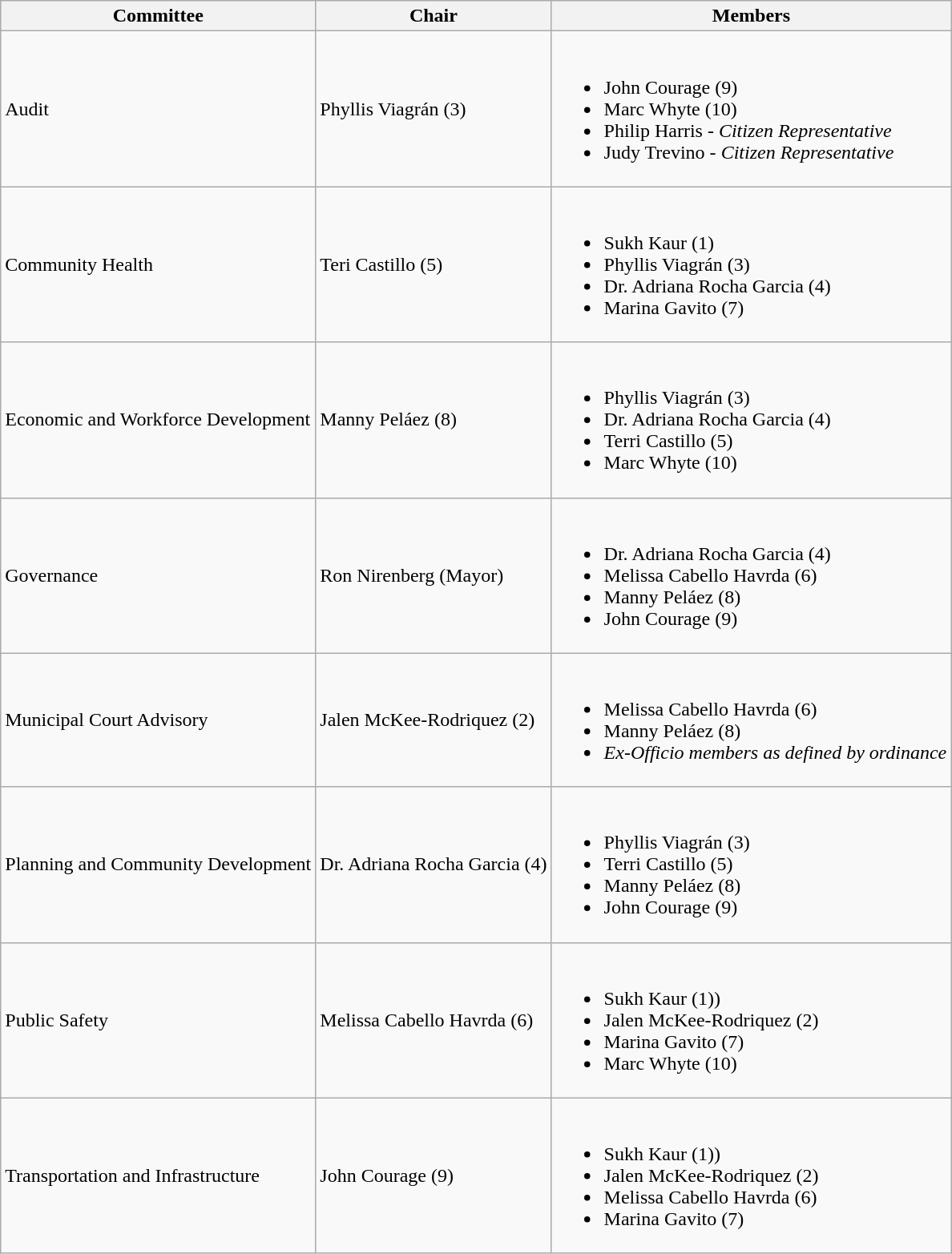<table class="wikitable">
<tr>
<th>Committee</th>
<th>Chair</th>
<th>Members</th>
</tr>
<tr>
<td>Audit</td>
<td>Phyllis Viagrán (3)</td>
<td><br><ul><li>John Courage (9)</li><li>Marc Whyte (10)</li><li>Philip Harris - <em>Citizen Representative</em></li><li>Judy Trevino - <em>Citizen Representative</em></li></ul></td>
</tr>
<tr>
<td>Community Health</td>
<td>Teri Castillo (5)</td>
<td><br><ul><li>Sukh Kaur (1)</li><li>Phyllis Viagrán (3)</li><li>Dr. Adriana Rocha Garcia (4)</li><li>Marina Gavito (7)</li></ul></td>
</tr>
<tr>
<td>Economic and Workforce Development</td>
<td>Manny Peláez (8)</td>
<td><br><ul><li>Phyllis Viagrán (3)</li><li>Dr. Adriana Rocha Garcia (4)</li><li>Terri Castillo (5)</li><li>Marc Whyte (10)</li></ul></td>
</tr>
<tr>
<td>Governance</td>
<td>Ron Nirenberg (Mayor)</td>
<td><br><ul><li>Dr. Adriana Rocha Garcia (4)</li><li>Melissa Cabello Havrda (6)</li><li>Manny Peláez (8)</li><li>John Courage (9)</li></ul></td>
</tr>
<tr>
<td>Municipal Court Advisory</td>
<td>Jalen McKee-Rodriquez (2)</td>
<td><br><ul><li>Melissa Cabello Havrda (6)</li><li>Manny Peláez (8)</li><li><em>Ex-Officio members as defined by ordinance</em></li></ul></td>
</tr>
<tr>
<td>Planning and Community Development</td>
<td>Dr. Adriana Rocha Garcia (4)</td>
<td><br><ul><li>Phyllis Viagrán (3)</li><li>Terri Castillo (5)</li><li>Manny Peláez (8)</li><li>John Courage (9)</li></ul></td>
</tr>
<tr>
<td>Public Safety</td>
<td>Melissa Cabello Havrda (6)</td>
<td><br><ul><li>Sukh Kaur (1))</li><li>Jalen McKee-Rodriquez (2)</li><li>Marina Gavito (7)</li><li>Marc Whyte (10)</li></ul></td>
</tr>
<tr>
<td>Transportation and Infrastructure</td>
<td>John Courage (9)</td>
<td><br><ul><li>Sukh Kaur (1))</li><li>Jalen McKee-Rodriquez (2)</li><li>Melissa Cabello Havrda (6)</li><li>Marina Gavito (7)</li></ul></td>
</tr>
</table>
